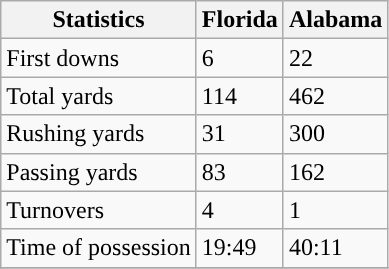<table class="wikitable" style="float: left;">
<tr>
<th>Statistics</th>
<th>Florida</th>
<th>Alabama</th>
</tr>
<tr>
<td>First downs</td>
<td>6</td>
<td>22</td>
</tr>
<tr>
<td>Total yards</td>
<td>114</td>
<td>462</td>
</tr>
<tr>
<td>Rushing yards</td>
<td>31</td>
<td>300</td>
</tr>
<tr>
<td>Passing yards</td>
<td>83</td>
<td>162</td>
</tr>
<tr>
<td>Turnovers</td>
<td>4</td>
<td>1</td>
</tr>
<tr>
<td>Time of possession</td>
<td>19:49</td>
<td>40:11</td>
</tr>
<tr>
</tr>
</table>
